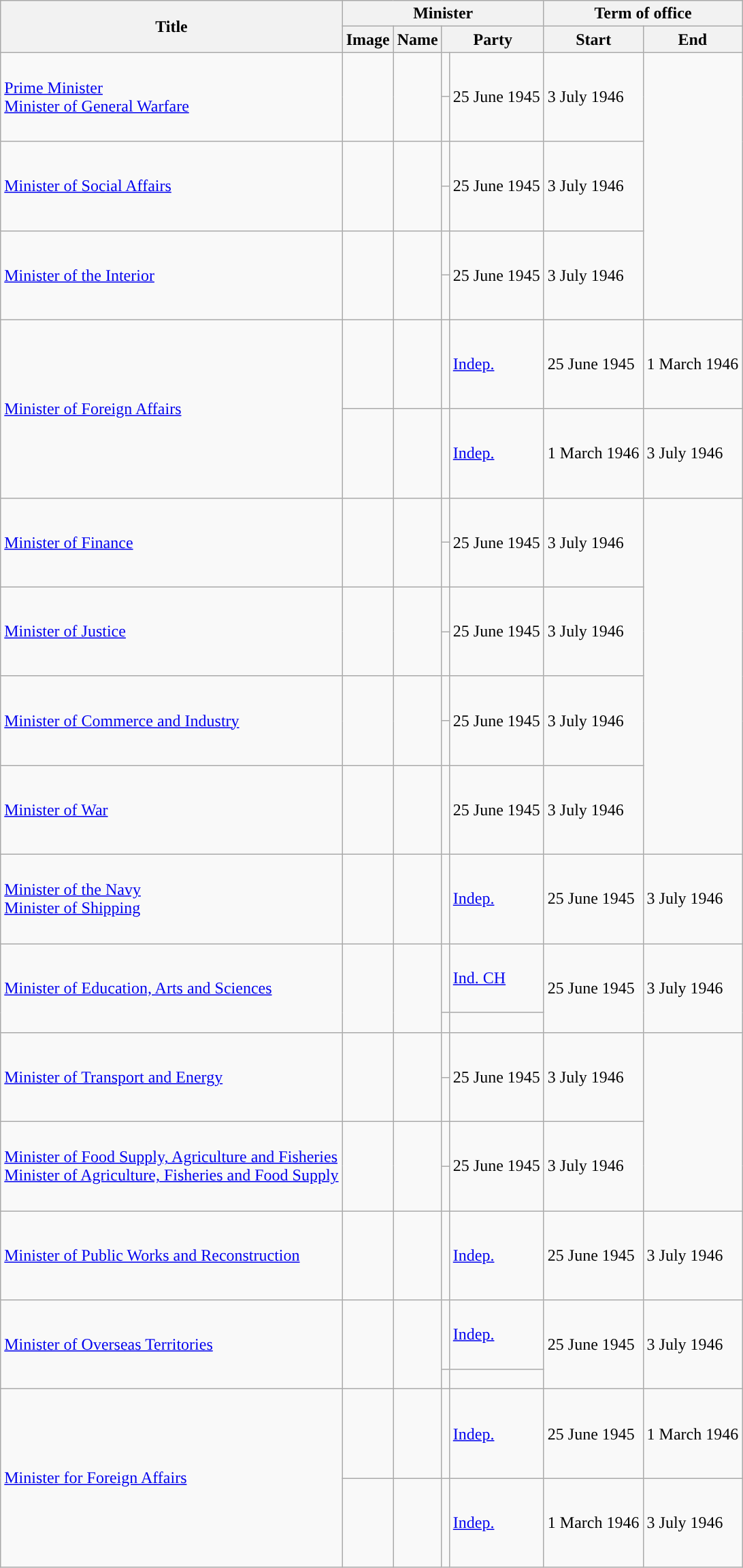<table class="wikitable sortable" style="text-align:left">
<tr>
<th rowspan="2">Title</th>
<th colspan="4">Minister</th>
<th colspan="2">Term of office</th>
</tr>
<tr>
<th class="unsortable">Image</th>
<th>Name</th>
<th colspan="2">Party</th>
<th data-sort-type="date">Start</th>
<th data-sort-type=date>End</th>
</tr>
<tr>
<td rowspan=2><a href='#'>Prime Minister</a> <br> <a href='#'>Minister of General Warfare</a></td>
<td rowspan=2 height="80px"></td>
<td rowspan=2></td>
<td></td>
<td rowspan=2>25 June 1945</td>
<td rowspan=2>3 July 1946</td>
</tr>
<tr>
<td></td>
</tr>
<tr>
<td rowspan=2><a href='#'>Minister of Social Affairs</a></td>
<td rowspan=2 height="80px"></td>
<td rowspan=2></td>
<td></td>
<td rowspan=2>25 June 1945</td>
<td rowspan=2>3 July 1946</td>
</tr>
<tr>
<td></td>
</tr>
<tr>
<td rowspan=2><a href='#'>Minister of the Interior</a></td>
<td rowspan=2 height="80px"></td>
<td rowspan=2></td>
<td></td>
<td rowspan=2>25 June 1945</td>
<td rowspan=2>3 July 1946</td>
</tr>
<tr>
<td></td>
</tr>
<tr>
<td rowspan=2><a href='#'>Minister of Foreign Affairs</a></td>
<td height="80px"></td>
<td></td>
<td style="background:"></td>
<td><a href='#'>Indep.</a></td>
<td>25 June 1945</td>
<td>1 March 1946</td>
</tr>
<tr>
<td height="80px"></td>
<td></td>
<td style="background:"></td>
<td><a href='#'>Indep.</a></td>
<td>1 March 1946</td>
<td>3 July 1946</td>
</tr>
<tr>
<td rowspan=2><a href='#'>Minister of Finance</a></td>
<td rowspan=2 height="80px"></td>
<td rowspan=2></td>
<td></td>
<td rowspan=2>25 June 1945</td>
<td rowspan=2>3 July 1946</td>
</tr>
<tr>
<td></td>
</tr>
<tr>
<td rowspan=2><a href='#'>Minister of Justice</a></td>
<td rowspan=2 height="80px"></td>
<td rowspan=2></td>
<td></td>
<td rowspan=2>25 June 1945</td>
<td rowspan=2>3 July 1946</td>
</tr>
<tr>
<td></td>
</tr>
<tr>
<td rowspan=2><a href='#'>Minister of Commerce and Industry</a></td>
<td rowspan=2 height="80px"></td>
<td rowspan=2></td>
<td></td>
<td rowspan=2>25 June 1945</td>
<td rowspan=2>3 July 1946</td>
</tr>
<tr>
<td></td>
</tr>
<tr>
<td><a href='#'>Minister of War</a></td>
<td height="80px"></td>
<td></td>
<td></td>
<td>25 June 1945</td>
<td>3 July 1946</td>
</tr>
<tr>
<td><a href='#'>Minister of the Navy</a> <br> <a href='#'>Minister of Shipping</a> </td>
<td height="80px"></td>
<td></td>
<td style="background:"></td>
<td><a href='#'>Indep.</a></td>
<td>25 June 1945</td>
<td>3 July 1946</td>
</tr>
<tr>
<td rowspan=2><a href='#'>Minister of Education, Arts and Sciences</a></td>
<td rowspan=2 height="80px"></td>
<td rowspan=2></td>
<td style="background:"></td>
<td><a href='#'>Ind. CH</a></td>
<td rowspan=2>25 June 1945</td>
<td rowspan=2>3 July 1946</td>
</tr>
<tr>
<td></td>
</tr>
<tr>
<td rowspan=2><a href='#'>Minister of Transport and Energy</a></td>
<td rowspan=2 height="80px"></td>
<td rowspan=2></td>
<td></td>
<td rowspan=2>25 June 1945</td>
<td rowspan=2>3 July 1946</td>
</tr>
<tr>
<td></td>
</tr>
<tr>
<td rowspan=2><a href='#'>Minister of Food Supply, Agriculture and Fisheries</a>  <br> <a href='#'>Minister of Agriculture, Fisheries and Food Supply</a> </td>
<td rowspan=2 height="80px"></td>
<td rowspan=2></td>
<td></td>
<td rowspan=2>25 June 1945</td>
<td rowspan=2>3 July 1946</td>
</tr>
<tr>
<td></td>
</tr>
<tr>
<td><a href='#'>Minister of Public Works and Reconstruction</a></td>
<td height="80px"></td>
<td></td>
<td style="background:"></td>
<td><a href='#'>Indep.</a></td>
<td>25 June 1945</td>
<td>3 July 1946</td>
</tr>
<tr>
<td rowspan=2><a href='#'>Minister of Overseas Territories</a></td>
<td rowspan=2 height="80px"></td>
<td rowspan=2></td>
<td style="background:"></td>
<td><a href='#'>Indep.</a></td>
<td rowspan=2>25 June 1945</td>
<td rowspan=2>3 July 1946</td>
</tr>
<tr>
<td></td>
</tr>
<tr>
<td rowspan=2><a href='#'>Minister for Foreign Affairs</a></td>
<td height="80px"></td>
<td></td>
<td style="background:"></td>
<td><a href='#'>Indep.</a></td>
<td>25 June 1945</td>
<td>1 March 1946</td>
</tr>
<tr>
<td height="80px"></td>
<td></td>
<td style="background:"></td>
<td><a href='#'>Indep.</a></td>
<td>1 March 1946</td>
<td>3 July 1946</td>
</tr>
</table>
